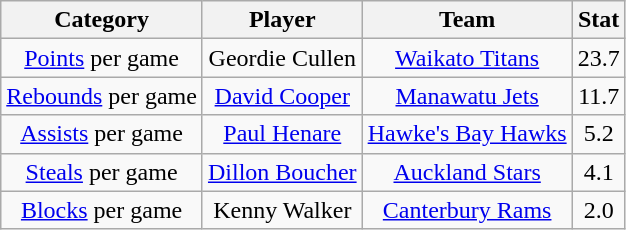<table class="wikitable" style="text-align:center">
<tr>
<th>Category</th>
<th>Player</th>
<th>Team</th>
<th>Stat</th>
</tr>
<tr>
<td><a href='#'>Points</a> per game</td>
<td>Geordie Cullen</td>
<td><a href='#'>Waikato Titans</a></td>
<td>23.7</td>
</tr>
<tr>
<td><a href='#'>Rebounds</a> per game</td>
<td><a href='#'>David Cooper</a></td>
<td><a href='#'>Manawatu Jets</a></td>
<td>11.7</td>
</tr>
<tr>
<td><a href='#'>Assists</a> per game</td>
<td><a href='#'>Paul Henare</a></td>
<td><a href='#'>Hawke's Bay Hawks</a></td>
<td>5.2</td>
</tr>
<tr>
<td><a href='#'>Steals</a> per game</td>
<td><a href='#'>Dillon Boucher</a></td>
<td><a href='#'>Auckland Stars</a></td>
<td>4.1</td>
</tr>
<tr>
<td><a href='#'>Blocks</a> per game</td>
<td>Kenny Walker</td>
<td><a href='#'>Canterbury Rams</a></td>
<td>2.0</td>
</tr>
</table>
